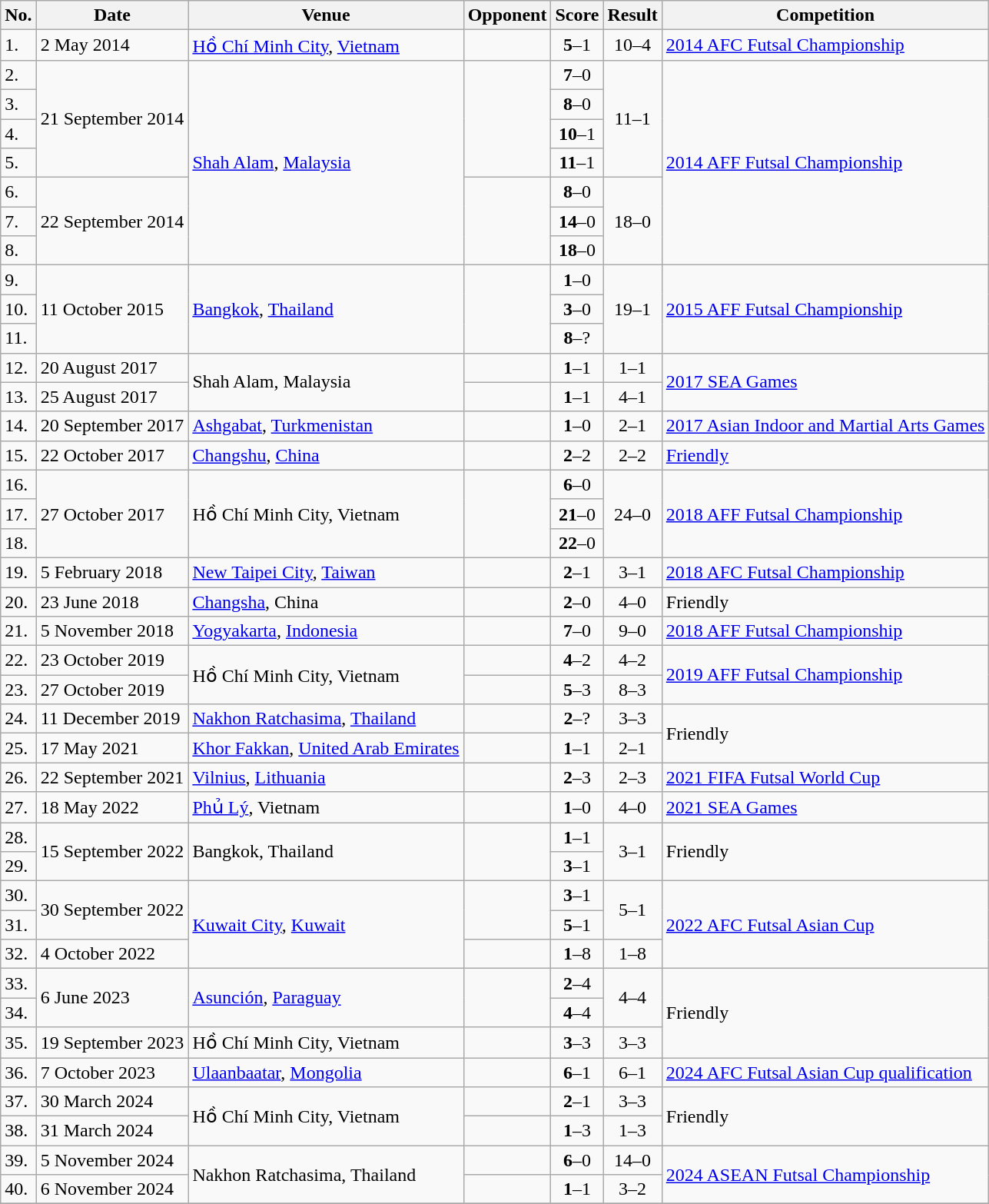<table class="wikitable">
<tr>
<th>No.</th>
<th>Date</th>
<th>Venue</th>
<th>Opponent</th>
<th>Score</th>
<th>Result</th>
<th>Competition</th>
</tr>
<tr>
<td>1.</td>
<td>2 May 2014</td>
<td><a href='#'>Hồ Chí Minh City</a>, <a href='#'>Vietnam</a></td>
<td></td>
<td align=center><strong>5</strong>–1</td>
<td align=center>10–4</td>
<td><a href='#'>2014 AFC Futsal Championship</a></td>
</tr>
<tr>
<td>2.</td>
<td rowspan=4>21 September 2014</td>
<td rowspan=7><a href='#'>Shah Alam</a>, <a href='#'>Malaysia</a></td>
<td rowspan=4></td>
<td align=center><strong>7</strong>–0</td>
<td rowspan=4 align=center>11–1</td>
<td rowspan=7><a href='#'>2014 AFF Futsal Championship</a></td>
</tr>
<tr>
<td>3.</td>
<td align=center><strong>8</strong>–0</td>
</tr>
<tr>
<td>4.</td>
<td align=center><strong>10</strong>–1</td>
</tr>
<tr>
<td>5.</td>
<td align=center><strong>11</strong>–1</td>
</tr>
<tr>
<td>6.</td>
<td rowspan=3>22 September 2014</td>
<td rowspan=3></td>
<td align=center><strong>8</strong>–0</td>
<td rowspan=3 align=center>18–0</td>
</tr>
<tr>
<td>7.</td>
<td align=center><strong>14</strong>–0</td>
</tr>
<tr>
<td>8.</td>
<td align=center><strong>18</strong>–0</td>
</tr>
<tr>
<td>9.</td>
<td rowspan=3>11 October 2015</td>
<td rowspan=3><a href='#'>Bangkok</a>, <a href='#'>Thailand</a></td>
<td rowspan=3></td>
<td align=center><strong>1</strong>–0</td>
<td rowspan=3 align=center>19–1</td>
<td rowspan=3><a href='#'>2015 AFF Futsal Championship</a></td>
</tr>
<tr>
<td>10.</td>
<td align=center><strong>3</strong>–0</td>
</tr>
<tr>
<td>11.</td>
<td align=center><strong>8</strong>–?</td>
</tr>
<tr>
<td>12.</td>
<td>20 August 2017</td>
<td rowspan=2>Shah Alam, Malaysia</td>
<td></td>
<td align=center><strong>1</strong>–1</td>
<td align=center>1–1</td>
<td rowspan=2><a href='#'>2017 SEA Games</a></td>
</tr>
<tr>
<td>13.</td>
<td>25 August 2017</td>
<td></td>
<td align=center><strong>1</strong>–1</td>
<td align=center>4–1</td>
</tr>
<tr>
<td>14.</td>
<td>20 September 2017</td>
<td><a href='#'>Ashgabat</a>, <a href='#'>Turkmenistan</a></td>
<td></td>
<td align=center><strong>1</strong>–0</td>
<td align=center>2–1</td>
<td><a href='#'>2017 Asian Indoor and Martial Arts Games</a></td>
</tr>
<tr>
<td>15.</td>
<td>22 October 2017</td>
<td><a href='#'>Changshu</a>, <a href='#'>China</a></td>
<td></td>
<td align=center><strong>2</strong>–2</td>
<td align=center>2–2</td>
<td><a href='#'>Friendly</a></td>
</tr>
<tr>
<td>16.</td>
<td rowspan=3>27 October 2017</td>
<td rowspan=3>Hồ Chí Minh City, Vietnam</td>
<td rowspan=3></td>
<td align=center><strong>6</strong>–0</td>
<td rowspan=3 align=center>24–0</td>
<td rowspan=3><a href='#'>2018 AFF Futsal Championship</a></td>
</tr>
<tr>
<td>17.</td>
<td align=center><strong>21</strong>–0</td>
</tr>
<tr>
<td>18.</td>
<td align=center><strong>22</strong>–0</td>
</tr>
<tr>
<td>19.</td>
<td>5 February 2018</td>
<td><a href='#'>New Taipei City</a>, <a href='#'>Taiwan</a></td>
<td></td>
<td align=center><strong>2</strong>–1</td>
<td align=center>3–1</td>
<td><a href='#'>2018 AFC Futsal Championship</a></td>
</tr>
<tr>
<td>20.</td>
<td>23 June 2018</td>
<td><a href='#'>Changsha</a>, China</td>
<td></td>
<td align=center><strong>2</strong>–0</td>
<td align=center>4–0</td>
<td>Friendly</td>
</tr>
<tr>
<td>21.</td>
<td>5 November 2018</td>
<td><a href='#'>Yogyakarta</a>, <a href='#'>Indonesia</a></td>
<td></td>
<td align=center><strong>7</strong>–0</td>
<td align=center>9–0</td>
<td><a href='#'>2018 AFF Futsal Championship</a></td>
</tr>
<tr>
<td>22.</td>
<td>23 October 2019</td>
<td rowspan=2>Hồ Chí Minh City, Vietnam</td>
<td></td>
<td align=center><strong>4</strong>–2</td>
<td align=center>4–2</td>
<td rowspan=2><a href='#'>2019 AFF Futsal Championship</a></td>
</tr>
<tr>
<td>23.</td>
<td>27 October 2019</td>
<td></td>
<td align=center><strong>5</strong>–3</td>
<td align=center>8–3</td>
</tr>
<tr>
<td>24.</td>
<td>11 December 2019</td>
<td><a href='#'>Nakhon Ratchasima</a>, <a href='#'>Thailand</a></td>
<td></td>
<td align=center><strong>2</strong>–?</td>
<td align=center>3–3</td>
<td rowspan=2>Friendly</td>
</tr>
<tr>
<td>25.</td>
<td>17 May 2021</td>
<td><a href='#'>Khor Fakkan</a>, <a href='#'>United Arab Emirates</a></td>
<td></td>
<td align=center><strong>1</strong>–1</td>
<td align=center>2–1</td>
</tr>
<tr>
<td>26.</td>
<td>22 September 2021</td>
<td><a href='#'>Vilnius</a>, <a href='#'>Lithuania</a></td>
<td></td>
<td align=center><strong>2</strong>–3</td>
<td align=center>2–3</td>
<td><a href='#'>2021 FIFA Futsal World Cup</a></td>
</tr>
<tr>
<td>27.</td>
<td>18 May 2022</td>
<td><a href='#'>Phủ Lý</a>, Vietnam</td>
<td></td>
<td align=center><strong>1</strong>–0</td>
<td align=center>4–0</td>
<td><a href='#'>2021 SEA Games</a></td>
</tr>
<tr>
<td>28.</td>
<td rowspan=2>15 September 2022</td>
<td rowspan=2>Bangkok, Thailand</td>
<td rowspan=2></td>
<td align=center><strong>1</strong>–1</td>
<td rowspan=2 align=center>3–1</td>
<td rowspan=2>Friendly</td>
</tr>
<tr>
<td>29.</td>
<td align=center><strong>3</strong>–1</td>
</tr>
<tr>
<td>30.</td>
<td rowspan=2>30 September 2022</td>
<td rowspan=3><a href='#'>Kuwait City</a>, <a href='#'>Kuwait</a></td>
<td rowspan=2></td>
<td align=center><strong>3</strong>–1</td>
<td rowspan=2 align=center>5–1</td>
<td rowspan=3><a href='#'>2022 AFC Futsal Asian Cup</a></td>
</tr>
<tr>
<td>31.</td>
<td align=center><strong>5</strong>–1</td>
</tr>
<tr>
<td>32.</td>
<td>4 October 2022</td>
<td></td>
<td align=center><strong>1</strong>–8</td>
<td align=center>1–8</td>
</tr>
<tr>
<td>33.</td>
<td rowspan=2>6 June 2023</td>
<td rowspan=2><a href='#'>Asunción</a>, <a href='#'>Paraguay</a></td>
<td rowspan=2></td>
<td align=center><strong>2</strong>–4</td>
<td rowspan=2 align=center>4–4</td>
<td rowspan=3>Friendly</td>
</tr>
<tr>
<td>34.</td>
<td align=center><strong>4</strong>–4</td>
</tr>
<tr>
<td>35.</td>
<td>19 September 2023</td>
<td>Hồ Chí Minh City, Vietnam</td>
<td></td>
<td align=center><strong>3</strong>–3</td>
<td align=center>3–3</td>
</tr>
<tr>
<td>36.</td>
<td>7 October 2023</td>
<td><a href='#'>Ulaanbaatar</a>, <a href='#'>Mongolia</a></td>
<td></td>
<td align=center><strong>6</strong>–1</td>
<td align=center>6–1</td>
<td><a href='#'>2024 AFC Futsal Asian Cup qualification</a></td>
</tr>
<tr>
<td>37.</td>
<td>30 March 2024</td>
<td rowspan=2>Hồ Chí Minh City, Vietnam</td>
<td></td>
<td align=center><strong>2</strong>–1</td>
<td align=center>3–3</td>
<td rowspan=2>Friendly</td>
</tr>
<tr>
<td>38.</td>
<td>31 March 2024</td>
<td></td>
<td align=center><strong>1</strong>–3</td>
<td align=center>1–3</td>
</tr>
<tr>
<td>39.</td>
<td>5 November 2024</td>
<td rowspan=2>Nakhon Ratchasima, Thailand</td>
<td></td>
<td align=center><strong>6</strong>–0</td>
<td align=center>14–0</td>
<td rowspan=2><a href='#'>2024 ASEAN Futsal Championship</a></td>
</tr>
<tr>
<td>40.</td>
<td>6 November 2024</td>
<td></td>
<td align=center><strong>1</strong>–1</td>
<td align=center>3–2</td>
</tr>
<tr>
</tr>
</table>
